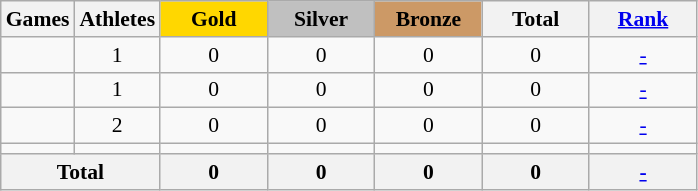<table class="wikitable sortable" style="text-align:center; font-size:90%;">
<tr>
<th>Games</th>
<th>Athletes</th>
<th style="background:gold; width:4.5em; font-weight:bold;">Gold</th>
<th style="background:silver; width:4.5em; font-weight:bold;">Silver</th>
<th style="background:#cc9966; width:4.5em; font-weight:bold;">Bronze</th>
<th style="width:4.5em; font-weight:bold;">Total</th>
<th style="width:4.5em; font-weight:bold;"><a href='#'>Rank</a></th>
</tr>
<tr>
<td align=left></td>
<td>1</td>
<td>0</td>
<td>0</td>
<td>0</td>
<td>0</td>
<td><a href='#'>-</a></td>
</tr>
<tr>
<td align=left></td>
<td>1</td>
<td>0</td>
<td>0</td>
<td>0</td>
<td>0</td>
<td><a href='#'>-</a></td>
</tr>
<tr>
<td align=left></td>
<td>2</td>
<td>0</td>
<td>0</td>
<td>0</td>
<td>0</td>
<td><a href='#'>-</a></td>
</tr>
<tr>
<td align=left><em></em></td>
<td></td>
<td></td>
<td></td>
<td></td>
<td></td>
<td></td>
</tr>
<tr>
<th colspan=2>Total</th>
<th>0</th>
<th>0</th>
<th>0</th>
<th>0</th>
<th><a href='#'>-</a></th>
</tr>
</table>
